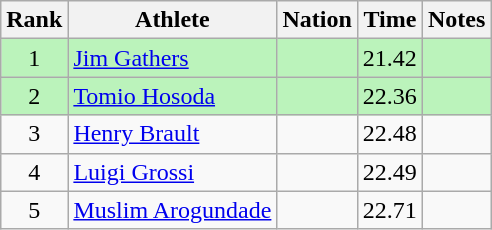<table class="wikitable sortable" style="text-align:center">
<tr>
<th>Rank</th>
<th>Athlete</th>
<th>Nation</th>
<th>Time</th>
<th>Notes</th>
</tr>
<tr bgcolor=bbf3bb>
<td>1</td>
<td align=left><a href='#'>Jim Gathers</a></td>
<td align=left></td>
<td>21.42</td>
<td></td>
</tr>
<tr bgcolor=bbf3bb>
<td>2</td>
<td align=left><a href='#'>Tomio Hosoda</a></td>
<td align=left></td>
<td>22.36</td>
<td></td>
</tr>
<tr>
<td>3</td>
<td align=left><a href='#'>Henry Brault</a></td>
<td align=left></td>
<td>22.48</td>
<td></td>
</tr>
<tr>
<td>4</td>
<td align=left><a href='#'>Luigi Grossi</a></td>
<td align=left></td>
<td>22.49</td>
<td></td>
</tr>
<tr>
<td>5</td>
<td align=left><a href='#'>Muslim Arogundade</a></td>
<td align=left></td>
<td>22.71</td>
<td></td>
</tr>
</table>
